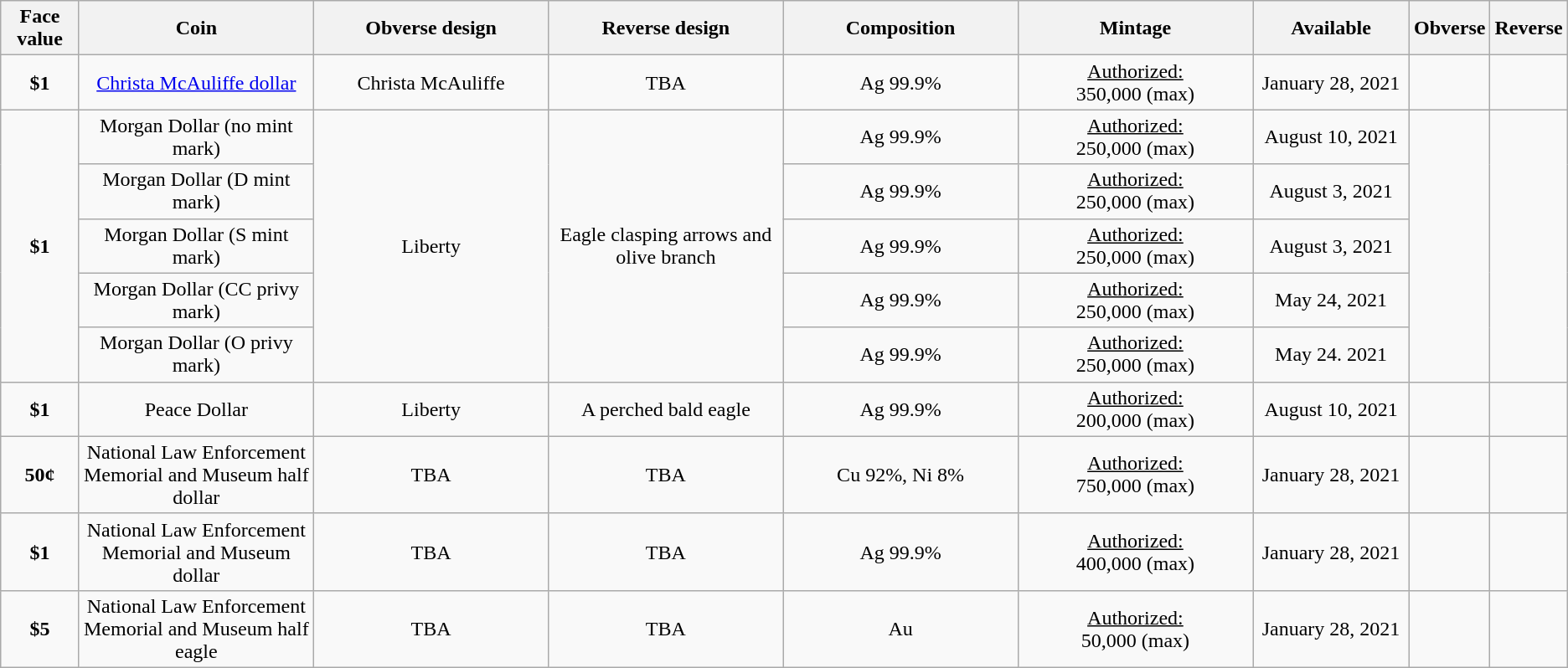<table class="wikitable">
<tr>
<th width="5%">Face value</th>
<th width="15%">Coin</th>
<th width="15%">Obverse design</th>
<th width="15%">Reverse design</th>
<th width="15%">Composition</th>
<th width="15%">Mintage</th>
<th width="10%">Available</th>
<th>Obverse</th>
<th>Reverse</th>
</tr>
<tr>
<td align="center"><strong>$1</strong></td>
<td align="center"><a href='#'>Christa McAuliffe dollar</a></td>
<td align="center">Christa McAuliffe</td>
<td align="center">TBA</td>
<td align="center">Ag 99.9%</td>
<td align="center"><u>Authorized:</u><br>350,000 (max)</td>
<td align="center">January 28, 2021</td>
<td></td>
<td></td>
</tr>
<tr>
<td align="center" rowspan=5><strong>$1</strong></td>
<td align="center">Morgan Dollar (no mint mark)</td>
<td align="center" rowspan=5>Liberty</td>
<td align="center" rowspan=5>Eagle clasping arrows and olive branch</td>
<td align="center">Ag 99.9%</td>
<td align="center"><u>Authorized:</u><br>250,000 (max)</td>
<td align="center">August 10, 2021</td>
<td rowspan=5></td>
<td rowspan=5></td>
</tr>
<tr>
<td align="center">Morgan Dollar (D mint mark)</td>
<td align="center">Ag 99.9%</td>
<td align="center"><u>Authorized:</u><br>250,000 (max)</td>
<td align="center">August 3, 2021</td>
</tr>
<tr>
<td align="center">Morgan Dollar (S mint mark)</td>
<td align="center">Ag 99.9%</td>
<td align="center"><u>Authorized:</u><br>250,000 (max)</td>
<td align="center">August 3, 2021</td>
</tr>
<tr>
<td align="center">Morgan Dollar (CC privy mark)</td>
<td align="center">Ag 99.9%</td>
<td align="center"><u>Authorized:</u><br>250,000 (max)</td>
<td align="center">May 24, 2021</td>
</tr>
<tr>
<td align="center">Morgan Dollar (O privy mark)</td>
<td align="center">Ag 99.9%</td>
<td align="center"><u>Authorized:</u><br>250,000 (max)</td>
<td align="center">May 24. 2021</td>
</tr>
<tr>
<td align="center"><strong>$1</strong></td>
<td align="center">Peace Dollar</td>
<td align="center">Liberty</td>
<td align="center">A perched bald eagle</td>
<td align="center">Ag 99.9%</td>
<td align="center"><u>Authorized:</u><br>200,000 (max)</td>
<td align="center">August 10, 2021</td>
<td></td>
<td></td>
</tr>
<tr>
<td align="center"><strong>50¢</strong></td>
<td align="center">National Law Enforcement Memorial and Museum half dollar</td>
<td align="center">TBA</td>
<td align="center">TBA</td>
<td align="center">Cu 92%, Ni 8%</td>
<td align="center"><u>Authorized:</u><br>750,000 (max)</td>
<td align="center">January 28, 2021</td>
<td></td>
<td></td>
</tr>
<tr>
<td align="center"><strong>$1</strong></td>
<td align="center">National Law Enforcement Memorial and Museum dollar</td>
<td align="center">TBA</td>
<td align="center">TBA</td>
<td align="center">Ag 99.9%</td>
<td align="center"><u>Authorized:</u><br>400,000 (max)</td>
<td align="center">January 28, 2021</td>
<td></td>
<td></td>
</tr>
<tr>
<td align="center"><strong>$5</strong></td>
<td align="center">National Law Enforcement Memorial and Museum half eagle</td>
<td align="center">TBA</td>
<td align="center">TBA</td>
<td align="center">Au</td>
<td align="center"><u>Authorized:</u><br>50,000 (max)</td>
<td align="center">January 28, 2021</td>
<td></td>
<td></td>
</tr>
</table>
